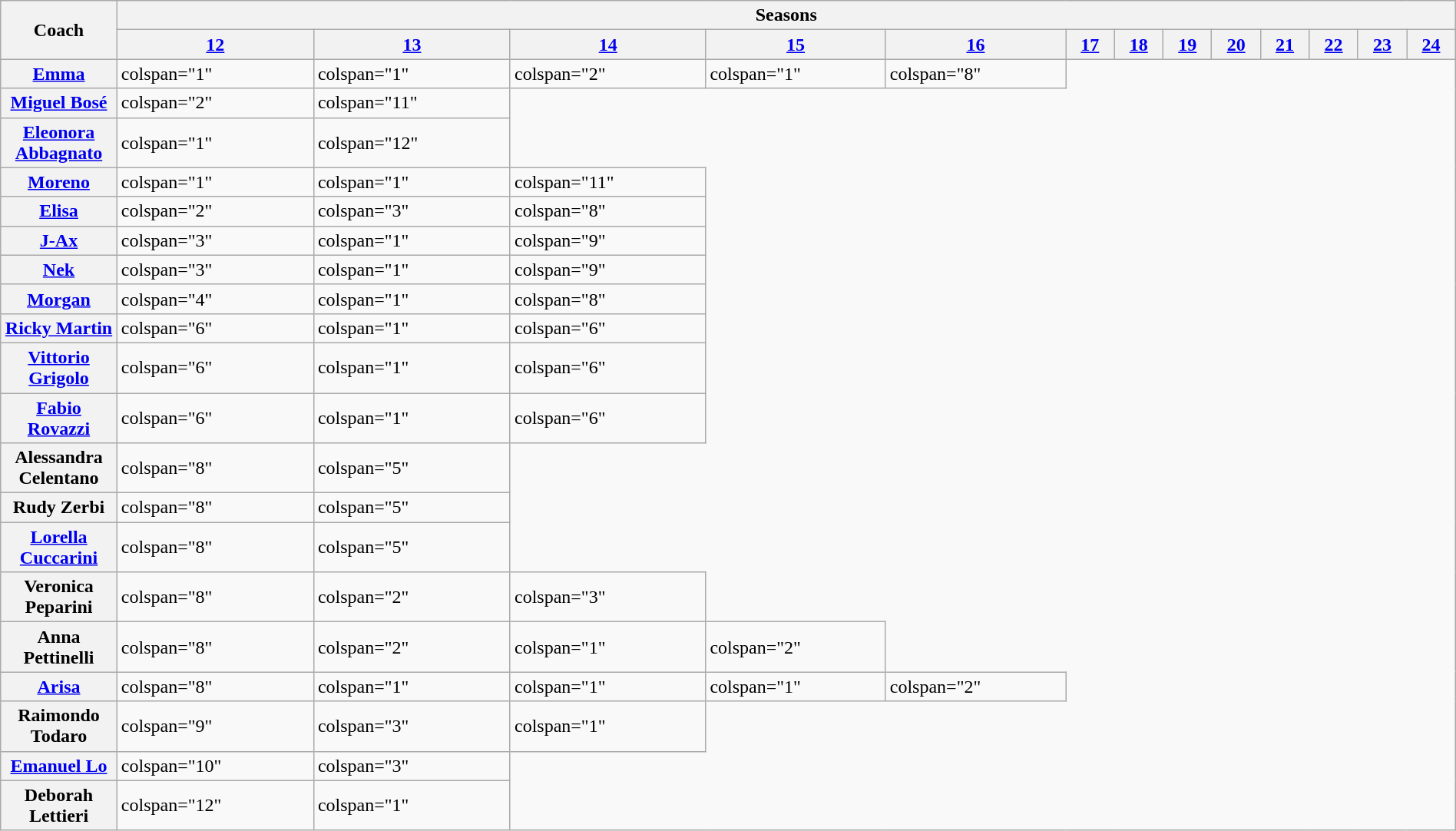<table class="wikitable plainrowheaders collapsible mw-collapsible nowrap" style="width:100%" style="text-align:center">
<tr>
<th rowspan="2" style="width:08%">Coach</th>
<th colspan="13">Seasons</th>
</tr>
<tr>
<th><a href='#'>12</a></th>
<th><a href='#'>13</a></th>
<th><a href='#'>14</a></th>
<th><a href='#'>15</a></th>
<th><a href='#'>16</a></th>
<th><a href='#'>17</a></th>
<th><a href='#'>18</a></th>
<th><a href='#'>19</a></th>
<th><a href='#'>20</a></th>
<th><a href='#'>21</a></th>
<th><a href='#'>22</a></th>
<th><a href='#'>23</a></th>
<th><a href='#'>24</a></th>
</tr>
<tr>
<th scope=row><a href='#'>Emma</a></th>
<td>colspan="1" </td>
<td>colspan="1" </td>
<td>colspan="2" </td>
<td>colspan="1" </td>
<td>colspan="8" </td>
</tr>
<tr>
<th scope=row><a href='#'>Miguel Bosé</a></th>
<td>colspan="2" </td>
<td>colspan="11" </td>
</tr>
<tr>
<th scope=row><a href='#'>Eleonora Abbagnato</a></th>
<td>colspan="1" </td>
<td>colspan="12" </td>
</tr>
<tr>
<th scope=row><a href='#'>Moreno</a></th>
<td>colspan="1" </td>
<td>colspan="1" </td>
<td>colspan="11" </td>
</tr>
<tr>
<th scope=row><a href='#'>Elisa</a></th>
<td>colspan="2" </td>
<td>colspan="3" </td>
<td>colspan="8" </td>
</tr>
<tr>
<th scope=row><a href='#'>J-Ax</a></th>
<td>colspan="3" </td>
<td>colspan="1" </td>
<td>colspan="9" </td>
</tr>
<tr>
<th scope=row><a href='#'>Nek</a></th>
<td>colspan="3" </td>
<td>colspan="1" </td>
<td>colspan="9" </td>
</tr>
<tr>
<th scope=row><a href='#'>Morgan</a></th>
<td>colspan="4" </td>
<td>colspan="1" </td>
<td>colspan="8" </td>
</tr>
<tr>
<th scope=row><a href='#'>Ricky Martin</a></th>
<td>colspan="6" </td>
<td>colspan="1" </td>
<td>colspan="6" </td>
</tr>
<tr>
<th scope=row><a href='#'>Vittorio Grigolo</a></th>
<td>colspan="6" </td>
<td>colspan="1" </td>
<td>colspan="6" </td>
</tr>
<tr>
<th scope=row><a href='#'>Fabio Rovazzi</a></th>
<td>colspan="6" </td>
<td>colspan="1" </td>
<td>colspan="6" </td>
</tr>
<tr>
<th scope=row>Alessandra Celentano</th>
<td>colspan="8" </td>
<td>colspan="5" </td>
</tr>
<tr>
<th scope=row>Rudy Zerbi</th>
<td>colspan="8" </td>
<td>colspan="5" </td>
</tr>
<tr>
<th scope=row><a href='#'>Lorella Cuccarini</a></th>
<td>colspan="8" </td>
<td>colspan="5" </td>
</tr>
<tr>
<th scope=row>Veronica Peparini</th>
<td>colspan="8" </td>
<td>colspan="2" </td>
<td>colspan="3" </td>
</tr>
<tr>
<th scope=row>Anna Pettinelli</th>
<td>colspan="8" </td>
<td>colspan="2" </td>
<td>colspan="1" </td>
<td>colspan="2" </td>
</tr>
<tr>
<th scope=row><a href='#'>Arisa</a></th>
<td>colspan="8" </td>
<td>colspan="1" </td>
<td>colspan="1" </td>
<td>colspan="1" </td>
<td>colspan="2" </td>
</tr>
<tr>
<th scope=row>Raimondo Todaro</th>
<td>colspan="9" </td>
<td>colspan="3" </td>
<td>colspan="1" </td>
</tr>
<tr>
<th scope=row><a href='#'>Emanuel Lo</a></th>
<td>colspan="10" </td>
<td>colspan="3" </td>
</tr>
<tr>
<th scope=row>Deborah Lettieri</th>
<td>colspan="12" </td>
<td>colspan="1" </td>
</tr>
</table>
